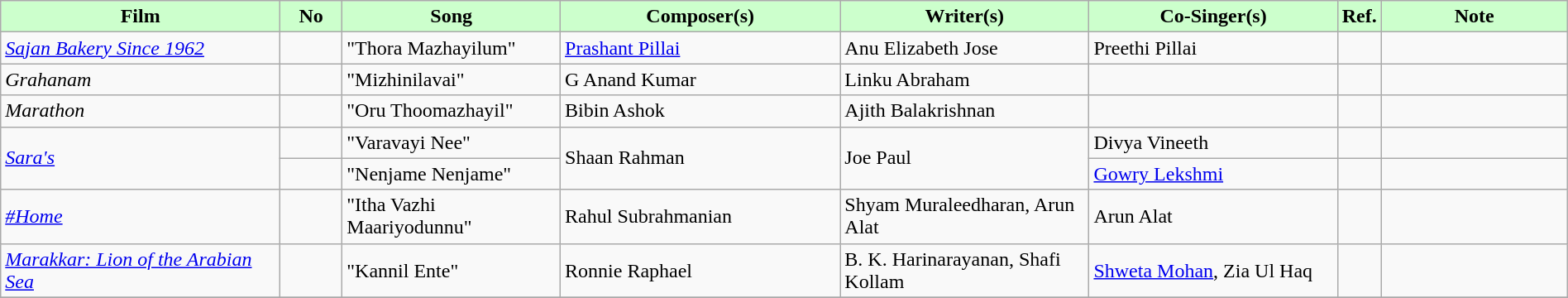<table class="wikitable plainrowheaders" style="width:100%;" textcolor:#000;" style="align:center;">
<tr style="background:#cfc; text-align:center;">
<td scope="col" style="width:18%;"><strong>Film</strong></td>
<td scope="col" style="width:4%;"><strong>No</strong></td>
<td scope="col" style="width:14%;"><strong>Song</strong></td>
<td scope="col" style="width:18%;"><strong>Composer(s)</strong></td>
<td scope="col" style="width:16%;"><strong>Writer(s)</strong></td>
<td scope="col" style="width:16%;"><strong>Co-Singer(s)</strong></td>
<td scope="col" style="width:2%;"><strong>Ref.</strong></td>
<td scope="col" style="width:12%;"><strong>Note</strong></td>
</tr>
<tr>
<td><em><a href='#'>Sajan Bakery Since 1962</a></em></td>
<td></td>
<td>"Thora Mazhayilum"</td>
<td><a href='#'>Prashant Pillai</a></td>
<td>Anu Elizabeth Jose</td>
<td>Preethi Pillai</td>
<td></td>
<td></td>
</tr>
<tr>
<td><em>Grahanam</em></td>
<td></td>
<td>"Mizhinilavai"</td>
<td>G Anand Kumar</td>
<td>Linku Abraham</td>
<td></td>
<td></td>
<td></td>
</tr>
<tr>
<td><em>Marathon</em></td>
<td></td>
<td>"Oru Thoomazhayil"</td>
<td>Bibin Ashok</td>
<td>Ajith Balakrishnan</td>
<td></td>
<td></td>
<td></td>
</tr>
<tr>
<td rowspan="2"><em><a href='#'>Sara's</a></em></td>
<td></td>
<td>"Varavayi Nee"</td>
<td rowspan="2">Shaan Rahman</td>
<td rowspan="2">Joe Paul</td>
<td>Divya Vineeth</td>
<td></td>
<td></td>
</tr>
<tr>
<td></td>
<td>"Nenjame Nenjame"</td>
<td><a href='#'>Gowry Lekshmi</a></td>
<td></td>
<td></td>
</tr>
<tr>
<td><em><a href='#'>#Home</a></em></td>
<td></td>
<td>"Itha Vazhi Maariyodunnu"</td>
<td>Rahul Subrahmanian</td>
<td>Shyam Muraleedharan, Arun Alat</td>
<td>Arun Alat</td>
<td></td>
<td></td>
</tr>
<tr>
<td><em><a href='#'>Marakkar: Lion of the Arabian Sea</a></em></td>
<td></td>
<td>"Kannil Ente"</td>
<td>Ronnie Raphael</td>
<td>B. K. Harinarayanan, Shafi Kollam</td>
<td><a href='#'>Shweta Mohan</a>, Zia Ul Haq</td>
<td></td>
<td></td>
</tr>
<tr>
</tr>
</table>
